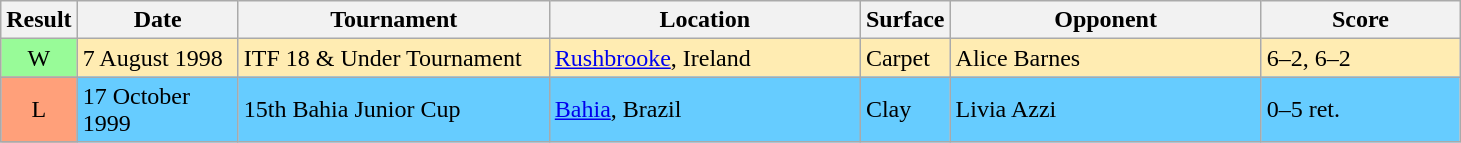<table class="sortable wikitable">
<tr>
<th>Result</th>
<th width=100>Date</th>
<th width=200>Tournament</th>
<th width=200>Location</th>
<th>Surface</th>
<th width=200>Opponent</th>
<th width=125>Score</th>
</tr>
<tr style="background:#ffecb2;">
<td style="text-align:center; background:#98fb98;">W</td>
<td>7 August 1998</td>
<td>ITF 18 & Under Tournament</td>
<td><a href='#'>Rushbrooke</a>, Ireland</td>
<td>Carpet</td>
<td> Alice Barnes</td>
<td>6–2, 6–2</td>
</tr>
<tr style="background:#6cf;">
<td style="text-align:center; background:#ffa07a;">L</td>
<td>17 October 1999</td>
<td>15th Bahia Junior Cup</td>
<td><a href='#'>Bahia</a>, Brazil</td>
<td>Clay</td>
<td> Livia Azzi</td>
<td>0–5 ret.</td>
</tr>
</table>
